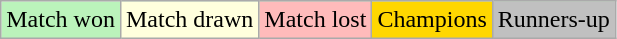<table class="wikitable">
<tr style="background:#BBF3BB;">
<td>Match won</td>
<td style="background:#ffd;">Match drawn</td>
<td style="background:#FFBBBB;">Match lost</td>
<td style="background:gold;">Champions</td>
<td style="background:silver;">Runners-up</td>
</tr>
</table>
